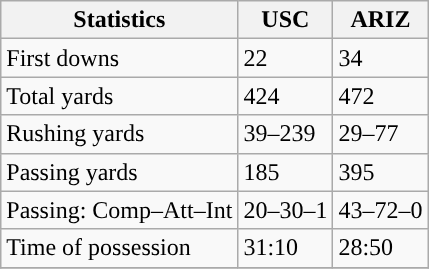<table class="wikitable" style="float: left;">
<tr>
<th>Statistics</th>
<th>USC</th>
<th>ARIZ</th>
</tr>
<tr>
<td>First downs</td>
<td>22</td>
<td>34</td>
</tr>
<tr>
<td>Total yards</td>
<td>424</td>
<td>472</td>
</tr>
<tr>
<td>Rushing yards</td>
<td>39–239</td>
<td>29–77</td>
</tr>
<tr>
<td>Passing yards</td>
<td>185</td>
<td>395</td>
</tr>
<tr>
<td>Passing: Comp–Att–Int</td>
<td>20–30–1</td>
<td>43–72–0</td>
</tr>
<tr>
<td>Time of possession</td>
<td>31:10</td>
<td>28:50</td>
</tr>
<tr>
</tr>
</table>
